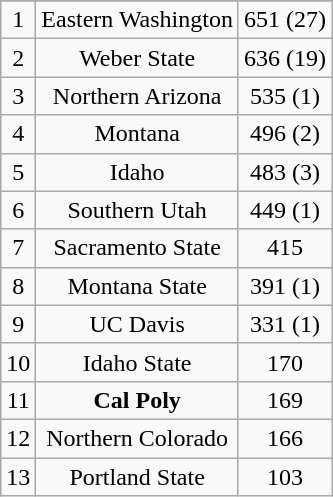<table class="wikitable" style="display: inline-table;">
<tr align="center">
</tr>
<tr align="center">
<td>1</td>
<td>Eastern Washington</td>
<td>651 (27)</td>
</tr>
<tr align="center">
<td>2</td>
<td>Weber State</td>
<td>636 (19)</td>
</tr>
<tr align="center">
<td>3</td>
<td>Northern Arizona</td>
<td>535 (1)</td>
</tr>
<tr align="center">
<td>4</td>
<td>Montana</td>
<td>496 (2)</td>
</tr>
<tr align="center">
<td>5</td>
<td>Idaho</td>
<td>483 (3)</td>
</tr>
<tr align="center">
<td>6</td>
<td>Southern Utah</td>
<td>449 (1)</td>
</tr>
<tr align="center">
<td>7</td>
<td>Sacramento State</td>
<td>415</td>
</tr>
<tr align="center">
<td>8</td>
<td>Montana State</td>
<td>391 (1)</td>
</tr>
<tr align="center">
<td>9</td>
<td>UC Davis</td>
<td>331 (1)</td>
</tr>
<tr align="center">
<td>10</td>
<td>Idaho State</td>
<td>170</td>
</tr>
<tr align="center">
<td>11</td>
<td><strong>Cal Poly</strong></td>
<td>169</td>
</tr>
<tr align="center">
<td>12</td>
<td>Northern Colorado</td>
<td>166</td>
</tr>
<tr align="center">
<td>13</td>
<td>Portland State</td>
<td>103</td>
</tr>
</table>
